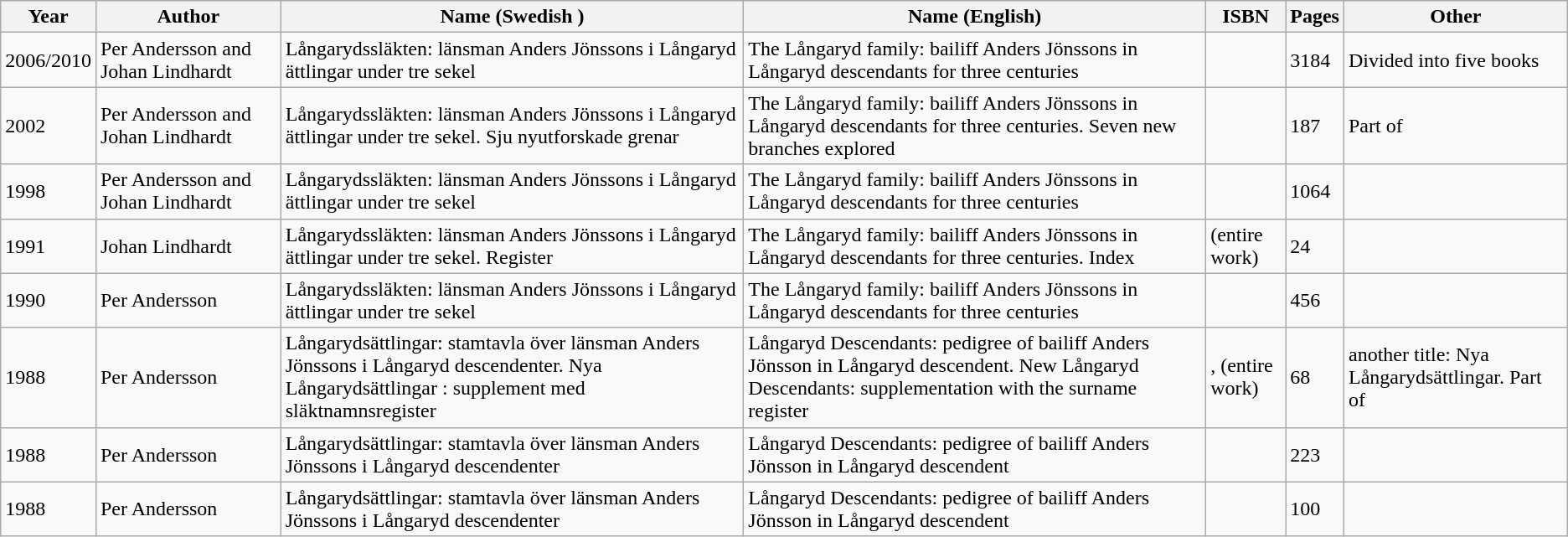<table class="wikitable">
<tr>
<th>Year</th>
<th>Author</th>
<th>Name (Swedish )</th>
<th>Name (English)</th>
<th>ISBN</th>
<th>Pages</th>
<th>Other</th>
</tr>
<tr>
<td>2006/2010</td>
<td>Per Andersson and Johan Lindhardt</td>
<td>Långarydssläkten: länsman Anders Jönssons i Långaryd ättlingar under tre sekel</td>
<td>The Långaryd family: bailiff Anders Jönssons in Långaryd descendants for three centuries</td>
<td></td>
<td>3184</td>
<td>Divided into five books</td>
</tr>
<tr>
<td>2002</td>
<td>Per Andersson and Johan Lindhardt</td>
<td>Långarydssläkten: länsman Anders Jönssons i Långaryd ättlingar under tre sekel. Sju nyutforskade grenar</td>
<td>The Långaryd family: bailiff Anders Jönssons in Långaryd descendants for three centuries. Seven new branches explored</td>
<td></td>
<td>187</td>
<td>Part of </td>
</tr>
<tr>
<td>1998</td>
<td>Per Andersson and Johan Lindhardt</td>
<td>Långarydssläkten: länsman Anders Jönssons i Långaryd ättlingar under tre sekel</td>
<td>The Långaryd family: bailiff Anders Jönssons in Långaryd descendants for three centuries</td>
<td></td>
<td>1064</td>
<td></td>
</tr>
<tr>
<td>1991</td>
<td>Johan Lindhardt</td>
<td>Långarydssläkten: länsman Anders Jönssons i Långaryd ättlingar under tre sekel. Register</td>
<td>The Långaryd family: bailiff Anders Jönssons in Långaryd descendants for three centuries. Index</td>
<td> (entire work)</td>
<td>24</td>
<td></td>
</tr>
<tr>
<td>1990</td>
<td>Per Andersson</td>
<td>Långarydssläkten: länsman Anders Jönssons i Långaryd ättlingar under tre sekel</td>
<td>The Långaryd family: bailiff Anders Jönssons in Långaryd descendants for three centuries</td>
<td></td>
<td>456</td>
<td></td>
</tr>
<tr>
<td>1988</td>
<td>Per Andersson</td>
<td>Långarydsättlingar: stamtavla över länsman Anders Jönssons i Långaryd descendenter. Nya Långarydsättlingar : supplement med släktnamnsregister</td>
<td>Långaryd Descendants: pedigree of bailiff Anders Jönsson in Långaryd descendent. New Långaryd Descendants: supplementation with the surname register</td>
<td>,  (entire work)</td>
<td>68</td>
<td>another title: Nya Långarydsättlingar. Part of </td>
</tr>
<tr>
<td>1988</td>
<td>Per Andersson</td>
<td>Långarydsättlingar: stamtavla över länsman Anders Jönssons i Långaryd descendenter</td>
<td>Långaryd Descendants: pedigree of bailiff Anders Jönsson in Långaryd descendent</td>
<td></td>
<td>223</td>
<td></td>
</tr>
<tr>
<td>1988</td>
<td>Per Andersson</td>
<td>Långarydsättlingar: stamtavla över länsman Anders Jönssons i Långaryd descendenter</td>
<td>Långaryd Descendants: pedigree of bailiff Anders Jönsson in Långaryd descendent</td>
<td></td>
<td>100</td>
<td></td>
</tr>
</table>
